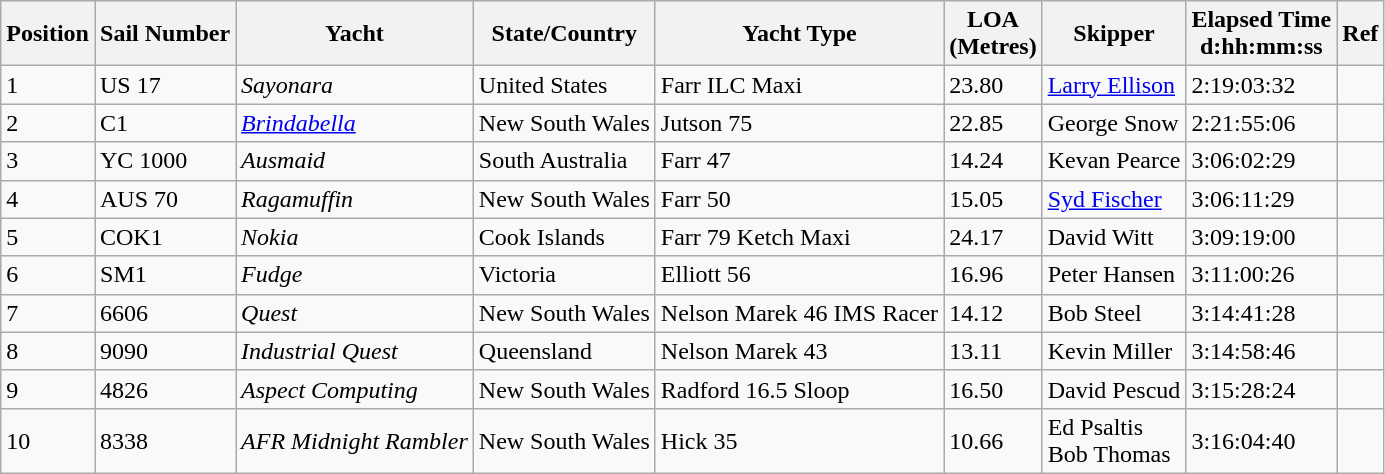<table class="wikitable">
<tr>
<th>Position</th>
<th>Sail Number</th>
<th>Yacht</th>
<th>State/Country</th>
<th>Yacht Type</th>
<th>LOA <br>(Metres)</th>
<th>Skipper</th>
<th>Elapsed Time <br>d:hh:mm:ss</th>
<th>Ref</th>
</tr>
<tr>
<td>1</td>
<td>US 17</td>
<td><em>Sayonara</em></td>
<td> United States</td>
<td>Farr ILC Maxi</td>
<td>23.80</td>
<td><a href='#'>Larry Ellison</a></td>
<td>2:19:03:32</td>
<td></td>
</tr>
<tr>
<td>2</td>
<td>C1</td>
<td><em><a href='#'>Brindabella</a></em></td>
<td> New South Wales</td>
<td>Jutson 75</td>
<td>22.85</td>
<td>George Snow</td>
<td>2:21:55:06</td>
<td></td>
</tr>
<tr>
<td>3</td>
<td>YC 1000</td>
<td><em>Ausmaid</em></td>
<td> South Australia</td>
<td>Farr 47</td>
<td>14.24</td>
<td>Kevan Pearce</td>
<td>3:06:02:29</td>
<td></td>
</tr>
<tr>
<td>4</td>
<td>AUS 70</td>
<td><em>Ragamuffin</em></td>
<td> New South Wales</td>
<td>Farr 50</td>
<td>15.05</td>
<td><a href='#'>Syd Fischer</a></td>
<td>3:06:11:29</td>
<td></td>
</tr>
<tr>
<td>5</td>
<td>COK1</td>
<td><em>Nokia</em></td>
<td> Cook Islands</td>
<td>Farr 79 Ketch Maxi</td>
<td>24.17</td>
<td>David Witt</td>
<td>3:09:19:00</td>
<td></td>
</tr>
<tr>
<td>6</td>
<td>SM1</td>
<td><em>Fudge</em></td>
<td> Victoria</td>
<td>Elliott 56</td>
<td>16.96</td>
<td>Peter Hansen</td>
<td>3:11:00:26</td>
<td></td>
</tr>
<tr>
<td>7</td>
<td>6606</td>
<td><em>Quest</em></td>
<td> New South Wales</td>
<td>Nelson Marek 46 IMS Racer</td>
<td>14.12</td>
<td>Bob Steel</td>
<td>3:14:41:28</td>
<td></td>
</tr>
<tr>
<td>8</td>
<td>9090</td>
<td><em>Industrial Quest</em></td>
<td> Queensland</td>
<td>Nelson Marek 43</td>
<td>13.11</td>
<td>Kevin Miller</td>
<td>3:14:58:46</td>
<td></td>
</tr>
<tr>
<td>9</td>
<td>4826</td>
<td><em>Aspect Computing</em></td>
<td> New South Wales</td>
<td>Radford 16.5 Sloop</td>
<td>16.50</td>
<td>David Pescud</td>
<td>3:15:28:24</td>
<td></td>
</tr>
<tr>
<td>10</td>
<td>8338</td>
<td><em>AFR Midnight Rambler</em></td>
<td> New South Wales</td>
<td>Hick 35</td>
<td>10.66</td>
<td>Ed Psaltis <br> Bob Thomas</td>
<td>3:16:04:40</td>
<td></td>
</tr>
</table>
